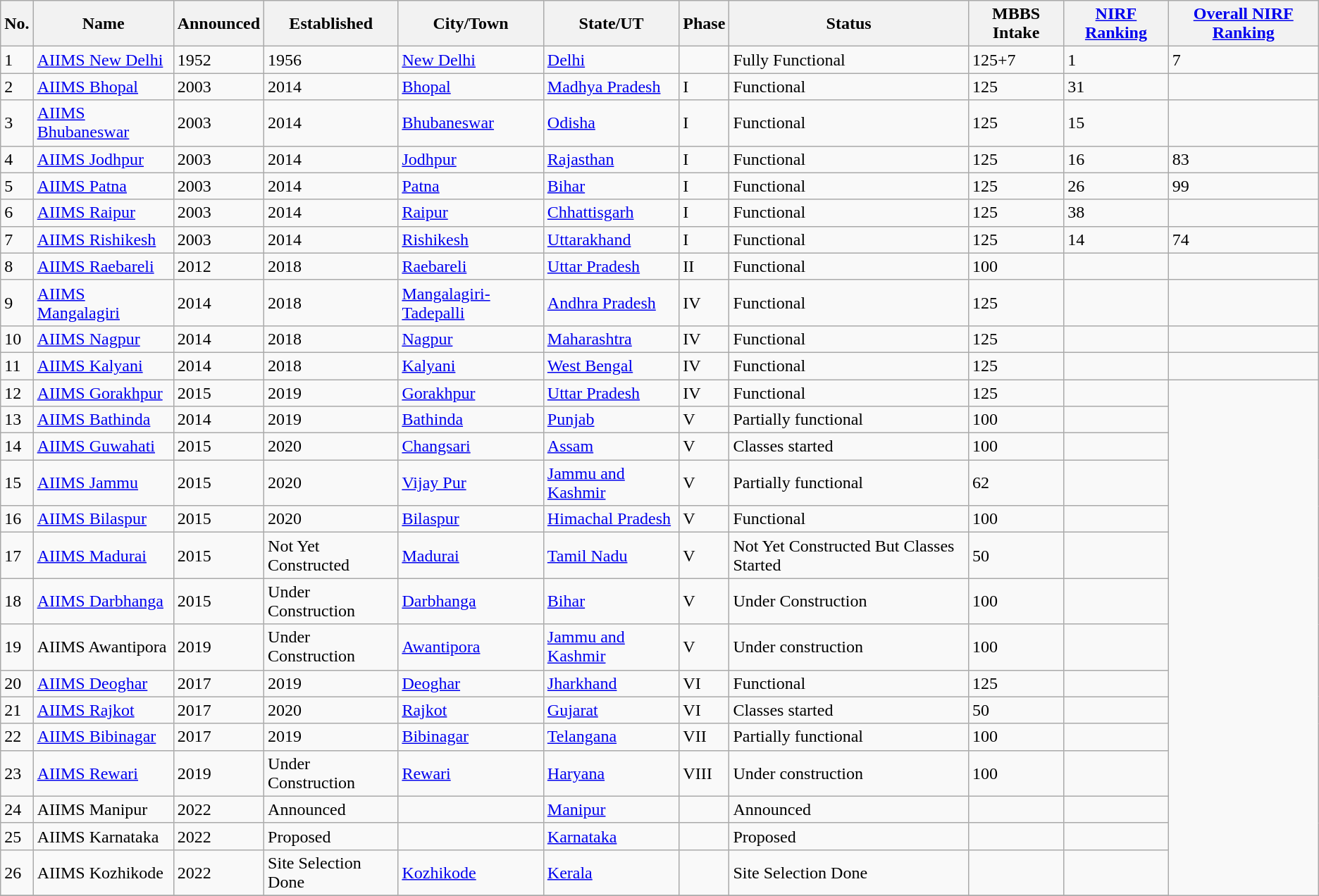<table class="wikitable sortable">
<tr>
<th>No.</th>
<th>Name</th>
<th>Announced</th>
<th>Established</th>
<th>City/Town</th>
<th>State/UT</th>
<th>Phase</th>
<th>Status</th>
<th>MBBS Intake</th>
<th><a href='#'>NIRF Ranking</a></th>
<th><a href='#'>Overall NIRF Ranking</a></th>
</tr>
<tr>
<td>1</td>
<td><a href='#'>AIIMS New Delhi</a></td>
<td>1952</td>
<td>1956</td>
<td><a href='#'>New Delhi</a></td>
<td><a href='#'>Delhi</a></td>
<td></td>
<td>Fully Functional</td>
<td>125+7</td>
<td>1</td>
<td>7</td>
</tr>
<tr>
<td>2</td>
<td><a href='#'>AIIMS Bhopal</a></td>
<td>2003</td>
<td>2014</td>
<td><a href='#'>Bhopal</a></td>
<td><a href='#'>Madhya Pradesh</a></td>
<td>I</td>
<td>Functional</td>
<td>125</td>
<td>31</td>
<td></td>
</tr>
<tr>
<td>3</td>
<td><a href='#'>AIIMS Bhubaneswar</a></td>
<td>2003</td>
<td>2014</td>
<td><a href='#'>Bhubaneswar</a></td>
<td><a href='#'>Odisha</a></td>
<td>I</td>
<td>Functional</td>
<td>125</td>
<td>15</td>
<td></td>
</tr>
<tr>
<td>4</td>
<td><a href='#'>AIIMS Jodhpur</a></td>
<td>2003</td>
<td>2014</td>
<td><a href='#'>Jodhpur</a></td>
<td><a href='#'>Rajasthan</a></td>
<td>I</td>
<td>Functional</td>
<td>125</td>
<td>16</td>
<td>83</td>
</tr>
<tr>
<td>5</td>
<td><a href='#'>AIIMS Patna</a></td>
<td>2003</td>
<td>2014</td>
<td><a href='#'>Patna</a></td>
<td><a href='#'>Bihar</a></td>
<td>I</td>
<td>Functional</td>
<td>125</td>
<td>26</td>
<td>99</td>
</tr>
<tr>
<td>6</td>
<td><a href='#'>AIIMS Raipur</a></td>
<td>2003</td>
<td>2014</td>
<td><a href='#'>Raipur</a></td>
<td><a href='#'>Chhattisgarh</a></td>
<td>I</td>
<td>Functional</td>
<td>125</td>
<td>38</td>
<td></td>
</tr>
<tr>
<td>7</td>
<td><a href='#'>AIIMS Rishikesh</a></td>
<td>2003</td>
<td>2014</td>
<td><a href='#'>Rishikesh</a></td>
<td><a href='#'>Uttarakhand</a></td>
<td>I</td>
<td>Functional</td>
<td>125</td>
<td>14</td>
<td>74</td>
</tr>
<tr>
<td>8</td>
<td><a href='#'>AIIMS Raebareli</a></td>
<td>2012</td>
<td>2018</td>
<td><a href='#'>Raebareli</a></td>
<td><a href='#'>Uttar Pradesh</a></td>
<td>II</td>
<td>Functional</td>
<td>100</td>
<td></td>
<td></td>
</tr>
<tr>
<td>9</td>
<td><a href='#'>AIIMS Mangalagiri</a></td>
<td>2014</td>
<td>2018</td>
<td><a href='#'>Mangalagiri-Tadepalli</a></td>
<td><a href='#'>Andhra Pradesh</a></td>
<td>IV</td>
<td>Functional</td>
<td>125</td>
<td></td>
<td></td>
</tr>
<tr>
<td>10</td>
<td><a href='#'>AIIMS Nagpur</a></td>
<td>2014</td>
<td>2018</td>
<td><a href='#'>Nagpur</a></td>
<td><a href='#'>Maharashtra</a></td>
<td>IV</td>
<td>Functional</td>
<td>125</td>
<td></td>
<td></td>
</tr>
<tr>
<td>11</td>
<td><a href='#'>AIIMS Kalyani</a></td>
<td>2014</td>
<td>2018</td>
<td><a href='#'>Kalyani</a></td>
<td><a href='#'>West Bengal</a></td>
<td>IV</td>
<td>Functional</td>
<td>125</td>
<td></td>
<td></td>
</tr>
<tr>
<td>12</td>
<td><a href='#'>AIIMS Gorakhpur</a></td>
<td>2015</td>
<td>2019</td>
<td><a href='#'>Gorakhpur</a></td>
<td><a href='#'>Uttar Pradesh</a></td>
<td>IV</td>
<td>Functional</td>
<td>125</td>
<td></td>
</tr>
<tr>
<td>13</td>
<td><a href='#'>AIIMS Bathinda</a></td>
<td>2014</td>
<td>2019</td>
<td><a href='#'>Bathinda</a></td>
<td><a href='#'>Punjab</a></td>
<td>V</td>
<td>Partially functional</td>
<td>100</td>
<td></td>
</tr>
<tr>
<td>14</td>
<td><a href='#'>AIIMS Guwahati</a></td>
<td>2015</td>
<td>2020</td>
<td><a href='#'>Changsari</a></td>
<td><a href='#'>Assam</a></td>
<td>V</td>
<td>Classes started</td>
<td>100</td>
<td></td>
</tr>
<tr>
<td>15</td>
<td><a href='#'>AIIMS Jammu</a></td>
<td>2015</td>
<td>2020</td>
<td><a href='#'>Vijay Pur</a></td>
<td><a href='#'>Jammu and Kashmir</a></td>
<td>V</td>
<td>Partially functional</td>
<td>62</td>
<td></td>
</tr>
<tr>
<td>16</td>
<td><a href='#'>AIIMS Bilaspur</a></td>
<td>2015</td>
<td>2020</td>
<td><a href='#'>Bilaspur</a></td>
<td><a href='#'>Himachal Pradesh</a></td>
<td>V</td>
<td>Functional</td>
<td>100</td>
<td></td>
</tr>
<tr>
<td>17</td>
<td><a href='#'>AIIMS Madurai</a></td>
<td>2015</td>
<td>Not Yet Constructed</td>
<td><a href='#'>Madurai</a></td>
<td><a href='#'>Tamil Nadu</a></td>
<td>V</td>
<td>Not Yet Constructed But Classes Started </td>
<td>50</td>
<td></td>
</tr>
<tr>
<td>18</td>
<td><a href='#'>AIIMS Darbhanga</a></td>
<td>2015</td>
<td>Under Construction</td>
<td><a href='#'>Darbhanga</a></td>
<td><a href='#'>Bihar</a></td>
<td>V</td>
<td>Under Construction</td>
<td>100</td>
<td></td>
</tr>
<tr>
<td>19</td>
<td>AIIMS Awantipora</td>
<td>2019</td>
<td>Under Construction</td>
<td><a href='#'>Awantipora</a></td>
<td><a href='#'>Jammu and Kashmir</a></td>
<td>V</td>
<td>Under construction</td>
<td>100</td>
<td></td>
</tr>
<tr>
<td>20</td>
<td><a href='#'>AIIMS Deoghar</a></td>
<td>2017</td>
<td>2019</td>
<td><a href='#'>Deoghar</a></td>
<td><a href='#'>Jharkhand</a></td>
<td>VI</td>
<td>Functional</td>
<td>125</td>
<td></td>
</tr>
<tr>
<td>21</td>
<td><a href='#'>AIIMS Rajkot</a></td>
<td>2017</td>
<td>2020</td>
<td><a href='#'>Rajkot</a></td>
<td><a href='#'>Gujarat</a></td>
<td>VI</td>
<td>Classes started</td>
<td>50</td>
<td></td>
</tr>
<tr>
<td>22</td>
<td><a href='#'>AIIMS Bibinagar</a></td>
<td>2017</td>
<td>2019</td>
<td><a href='#'>Bibinagar</a></td>
<td><a href='#'>Telangana</a></td>
<td>VII</td>
<td>Partially functional</td>
<td>100</td>
<td></td>
</tr>
<tr>
<td>23</td>
<td><a href='#'>AIIMS Rewari</a></td>
<td>2019</td>
<td>Under Construction</td>
<td><a href='#'>Rewari</a></td>
<td><a href='#'>Haryana</a></td>
<td>VIII</td>
<td>Under construction</td>
<td>100</td>
<td></td>
</tr>
<tr>
<td>24</td>
<td>AIIMS Manipur</td>
<td>2022</td>
<td>Announced</td>
<td></td>
<td><a href='#'>Manipur</a></td>
<td></td>
<td>Announced</td>
<td></td>
<td></td>
</tr>
<tr>
<td>25</td>
<td>AIIMS Karnataka</td>
<td>2022</td>
<td>Proposed</td>
<td></td>
<td><a href='#'>Karnataka</a></td>
<td></td>
<td>Proposed</td>
<td></td>
<td></td>
</tr>
<tr>
<td>26</td>
<td>AIIMS Kozhikode</td>
<td>2022</td>
<td>Site Selection Done</td>
<td><a href='#'>Kozhikode</a></td>
<td><a href='#'>Kerala</a></td>
<td></td>
<td>Site Selection Done</td>
<td></td>
<td></td>
</tr>
<tr>
</tr>
</table>
